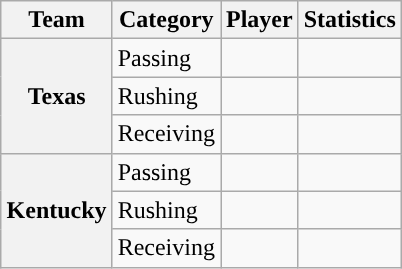<table class="wikitable" style="float:right">
<tr>
<th>Team</th>
<th>Category</th>
<th>Player</th>
<th>Statistics</th>
</tr>
<tr>
<th rowspan=3>Texas</th>
<td>Passing</td>
<td></td>
<td></td>
</tr>
<tr>
<td>Rushing</td>
<td></td>
<td></td>
</tr>
<tr>
<td>Receiving</td>
<td></td>
<td></td>
</tr>
<tr>
<th rowspan=3>Kentucky</th>
<td>Passing</td>
<td></td>
<td></td>
</tr>
<tr>
<td>Rushing</td>
<td></td>
<td></td>
</tr>
<tr>
<td>Receiving</td>
<td></td>
<td></td>
</tr>
</table>
